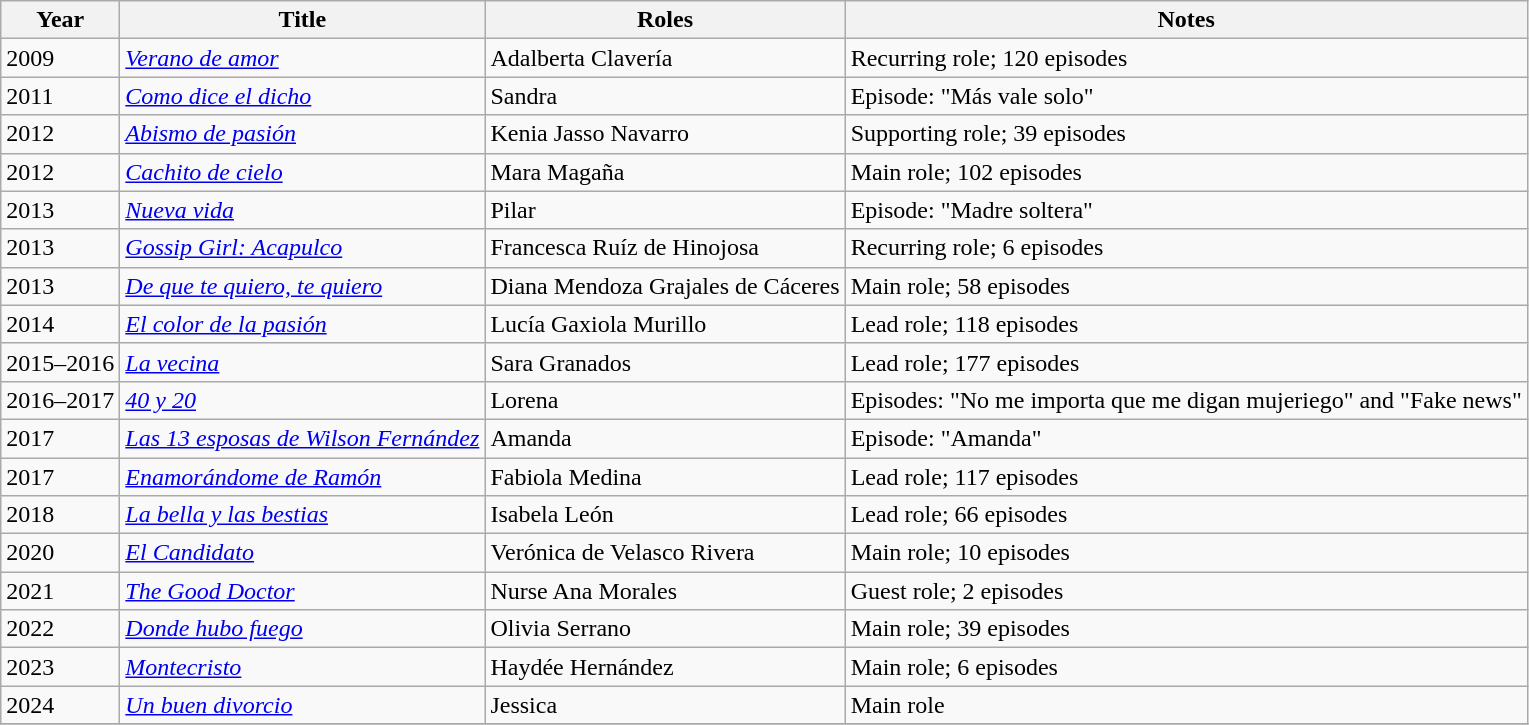<table class="wikitable sortable">
<tr>
<th>Year</th>
<th>Title</th>
<th>Roles</th>
<th>Notes</th>
</tr>
<tr>
<td>2009</td>
<td><em><a href='#'>Verano de amor</a></em></td>
<td>Adalberta Clavería</td>
<td>Recurring role; 120 episodes</td>
</tr>
<tr>
<td>2011</td>
<td><em><a href='#'>Como dice el dicho</a></em></td>
<td>Sandra</td>
<td>Episode: "Más vale solo"</td>
</tr>
<tr>
<td>2012</td>
<td><em><a href='#'>Abismo de pasión</a></em></td>
<td>Kenia Jasso Navarro</td>
<td>Supporting role; 39 episodes</td>
</tr>
<tr>
<td>2012</td>
<td><em><a href='#'>Cachito de cielo</a></em></td>
<td>Mara Magaña</td>
<td>Main role; 102 episodes</td>
</tr>
<tr>
<td>2013</td>
<td><em><a href='#'>Nueva vida</a></em></td>
<td>Pilar</td>
<td>Episode: "Madre soltera"</td>
</tr>
<tr>
<td>2013</td>
<td><em><a href='#'>Gossip Girl: Acapulco</a></em></td>
<td>Francesca Ruíz de Hinojosa</td>
<td>Recurring role; 6 episodes</td>
</tr>
<tr>
<td>2013</td>
<td><em><a href='#'>De que te quiero, te quiero</a></em></td>
<td>Diana Mendoza Grajales de Cáceres</td>
<td>Main role; 58 episodes</td>
</tr>
<tr>
<td>2014</td>
<td><em><a href='#'>El color de la pasión</a></em></td>
<td>Lucía Gaxiola Murillo</td>
<td>Lead role; 118 episodes</td>
</tr>
<tr>
<td>2015–2016</td>
<td><em><a href='#'>La vecina</a></em></td>
<td>Sara Granados</td>
<td>Lead role; 177 episodes</td>
</tr>
<tr>
<td>2016–2017</td>
<td><em><a href='#'>40 y 20</a></em></td>
<td>Lorena</td>
<td>Episodes: "No me importa que me digan mujeriego" and "Fake news"</td>
</tr>
<tr>
<td>2017</td>
<td><em><a href='#'>Las 13 esposas de Wilson Fernández</a></em></td>
<td>Amanda</td>
<td>Episode: "Amanda"</td>
</tr>
<tr>
<td>2017</td>
<td><em><a href='#'>Enamorándome de Ramón</a></em></td>
<td>Fabiola Medina</td>
<td>Lead role; 117 episodes</td>
</tr>
<tr>
<td>2018</td>
<td><em><a href='#'>La bella y las bestias</a></em></td>
<td>Isabela León</td>
<td>Lead role; 66 episodes</td>
</tr>
<tr>
<td>2020</td>
<td><em><a href='#'>El Candidato</a></em></td>
<td>Verónica de Velasco Rivera</td>
<td>Main role; 10 episodes</td>
</tr>
<tr>
<td>2021</td>
<td><em><a href='#'>The Good Doctor</a></em></td>
<td>Nurse Ana Morales</td>
<td>Guest role; 2 episodes</td>
</tr>
<tr>
<td>2022</td>
<td><em><a href='#'>Donde hubo fuego</a></em></td>
<td>Olivia Serrano</td>
<td>Main role; 39 episodes</td>
</tr>
<tr>
<td>2023</td>
<td><em><a href='#'>Montecristo</a></em></td>
<td>Haydée Hernández</td>
<td>Main role; 6 episodes</td>
</tr>
<tr>
<td>2024</td>
<td><em><a href='#'>Un buen divorcio</a></em></td>
<td>Jessica</td>
<td>Main role</td>
</tr>
<tr>
</tr>
</table>
